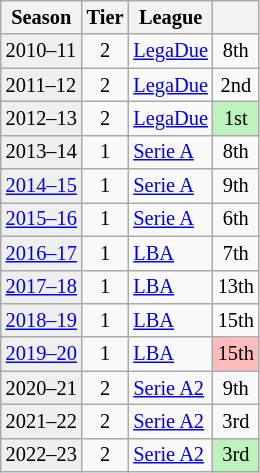<table class="wikitable" style="font-size:85%">
<tr>
<th>Season</th>
<th>Tier</th>
<th>League</th>
<th></th>
</tr>
<tr>
<td style="background:#efefef;">2010–11</td>
<td align="center">2</td>
<td><a href='#'>LegaDue</a></td>
<td align="center">8th</td>
</tr>
<tr>
<td style="background:#efefef;">2011–12</td>
<td align="center">2</td>
<td><a href='#'>LegaDue</a></td>
<td align="center">2nd</td>
</tr>
<tr>
<td style="background:#efefef;">2012–13</td>
<td align="center">2</td>
<td><a href='#'>LegaDue</a></td>
<td style="background:#BBF3BB" align="center">1st</td>
</tr>
<tr>
<td style="background:#efefef;">2013–14</td>
<td align="center">1</td>
<td><a href='#'>Serie A</a></td>
<td align="center">8th</td>
</tr>
<tr>
<td style="background:#efefef;"><a href='#'>2014–15</a></td>
<td align="center">1</td>
<td><a href='#'>Serie A</a></td>
<td align="center">9th</td>
</tr>
<tr>
<td style="background:#efefef;"><a href='#'>2015–16</a></td>
<td align="center">1</td>
<td><a href='#'>Serie A</a></td>
<td align="center">6th</td>
</tr>
<tr>
<td style="background:#efefef;"><a href='#'>2016–17</a></td>
<td align="center">1</td>
<td><a href='#'>LBA</a></td>
<td align="center">7th</td>
</tr>
<tr>
<td style="background:#efefef;"><a href='#'>2017–18</a></td>
<td align="center">1</td>
<td><a href='#'>LBA</a></td>
<td align="center">13th</td>
</tr>
<tr>
<td style="background:#efefef;"><a href='#'>2018–19</a></td>
<td align="center">1</td>
<td><a href='#'>LBA</a></td>
<td align="center">15th</td>
</tr>
<tr>
<td style="background:#efefef;"><a href='#'>2019–20</a></td>
<td align="center">1</td>
<td><a href='#'>LBA</a></td>
<td style="background:#FFBBBB" align="center">15th</td>
</tr>
<tr>
<td style="background:#efefef;">2020–21</td>
<td align="center">2</td>
<td><a href='#'>Serie A2</a></td>
<td align="center">9th</td>
</tr>
<tr>
<td style="background:#efefef;">2021–22</td>
<td align="center">2</td>
<td><a href='#'>Serie A2</a></td>
<td align="center">3rd</td>
</tr>
<tr>
<td style="background:#efefef;">2022–23</td>
<td align="center">2</td>
<td><a href='#'>Serie A2</a></td>
<td style="background:#BBF3BB" align="center">3rd</td>
</tr>
</table>
